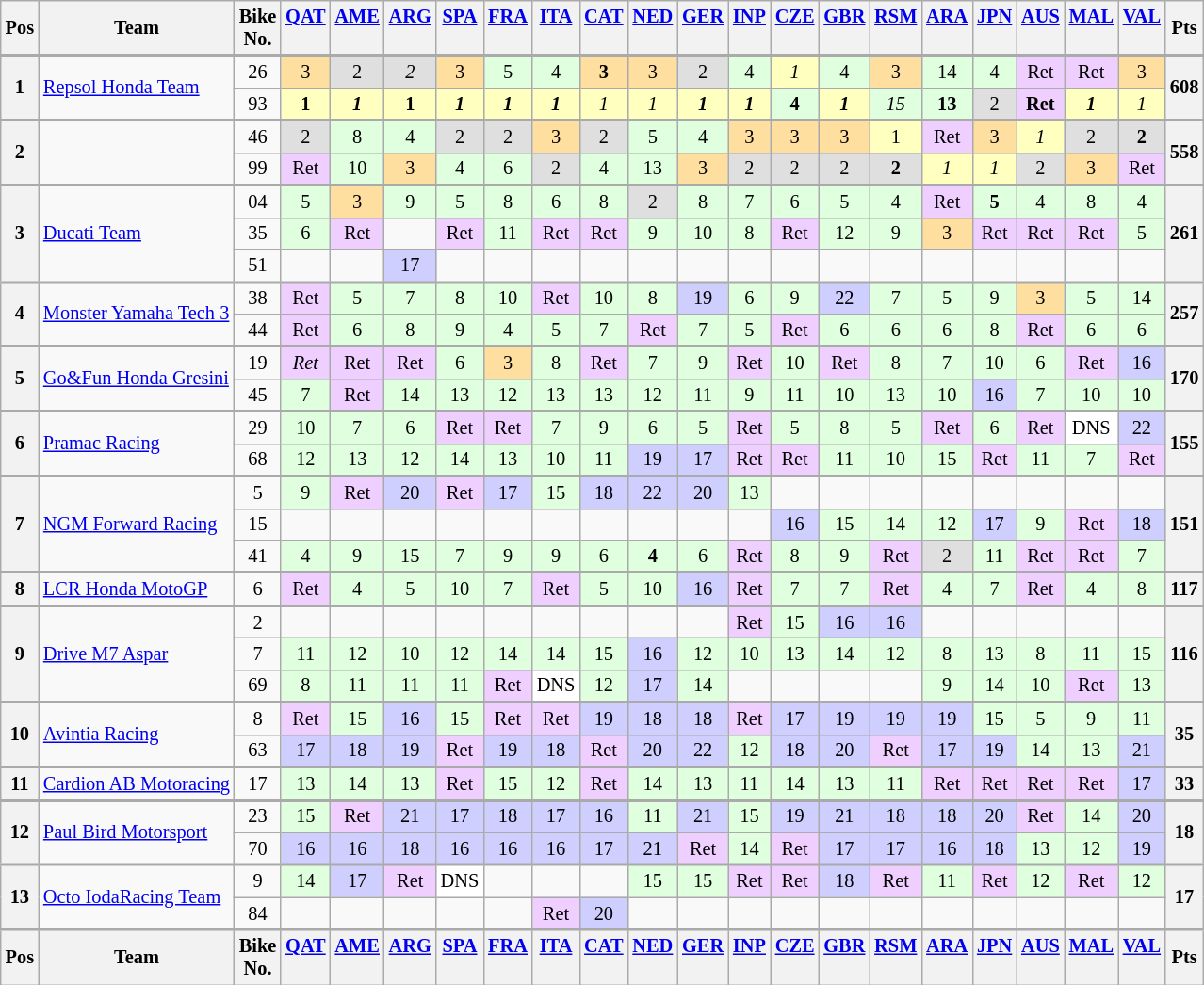<table class="wikitable" style="font-size: 85%; text-align:center">
<tr valign="top">
<th valign="middle">Pos</th>
<th valign="middle">Team</th>
<th valign="middle">Bike<br>No.</th>
<th><a href='#'>QAT</a><br></th>
<th><a href='#'>AME</a><br></th>
<th><a href='#'>ARG</a><br></th>
<th><a href='#'>SPA</a><br></th>
<th><a href='#'>FRA</a><br></th>
<th><a href='#'>ITA</a><br></th>
<th><a href='#'>CAT</a><br></th>
<th><a href='#'>NED</a><br></th>
<th><a href='#'>GER</a><br></th>
<th><a href='#'>INP</a><br></th>
<th><a href='#'>CZE</a><br></th>
<th><a href='#'>GBR</a><br></th>
<th><a href='#'>RSM</a><br></th>
<th><a href='#'>ARA</a><br></th>
<th><a href='#'>JPN</a><br></th>
<th><a href='#'>AUS</a><br></th>
<th><a href='#'>MAL</a><br></th>
<th><a href='#'>VAL</a><br></th>
<th valign="middle">Pts</th>
</tr>
<tr style="border-top:2px solid #aaaaaa">
<th rowspan=2>1</th>
<td rowspan=2 align=left> <a href='#'>Repsol Honda Team</a></td>
<td>26</td>
<td style="background:#ffdf9f;">3</td>
<td style="background:#dfdfdf;">2</td>
<td style="background:#dfdfdf;"><em>2</em></td>
<td style="background:#ffdf9f;">3</td>
<td style="background:#dfffdf;">5</td>
<td style="background:#dfffdf;">4</td>
<td style="background:#ffdf9f;"><strong>3</strong></td>
<td style="background:#ffdf9f;">3</td>
<td style="background:#dfdfdf;">2</td>
<td style="background:#dfffdf;">4</td>
<td style="background:#ffffbf;"><em>1</em></td>
<td style="background:#dfffdf;">4</td>
<td style="background:#ffdf9f;">3</td>
<td style="background:#dfffdf;">14</td>
<td style="background:#dfffdf;">4</td>
<td style="background:#efcfff;">Ret</td>
<td style="background:#efcfff;">Ret</td>
<td style="background:#ffdf9f;">3</td>
<th rowspan=2>608</th>
</tr>
<tr>
<td>93</td>
<td style="background:#ffffbf;"><strong>1</strong></td>
<td style="background:#ffffbf;"><strong><em>1</em></strong></td>
<td style="background:#ffffbf;"><strong>1</strong></td>
<td style="background:#ffffbf;"><strong><em>1</em></strong></td>
<td style="background:#ffffbf;"><strong><em>1</em></strong></td>
<td style="background:#ffffbf;"><strong><em>1</em></strong></td>
<td style="background:#ffffbf;"><em>1</em></td>
<td style="background:#ffffbf;"><em>1</em></td>
<td style="background:#ffffbf;"><strong><em>1</em></strong></td>
<td style="background:#ffffbf;"><strong><em>1</em></strong></td>
<td style="background:#dfffdf;"><strong>4</strong></td>
<td style="background:#ffffbf;"><strong><em>1</em></strong></td>
<td style="background:#dfffdf;"><em>15</em></td>
<td style="background:#dfffdf;"><strong>13</strong></td>
<td style="background:#dfdfdf;">2</td>
<td style="background:#efcfff;"><strong>Ret</strong></td>
<td style="background:#ffffbf;"><strong><em>1</em></strong></td>
<td style="background:#ffffbf;"><em>1</em></td>
</tr>
<tr style="border-top:2px solid #aaaaaa">
<th rowspan=2>2</th>
<td rowspan=2 align=left></td>
<td>46</td>
<td style="background:#dfdfdf;">2</td>
<td style="background:#dfffdf;">8</td>
<td style="background:#dfffdf;">4</td>
<td style="background:#dfdfdf;">2</td>
<td style="background:#dfdfdf;">2</td>
<td style="background:#ffdf9f;">3</td>
<td style="background:#dfdfdf;">2</td>
<td style="background:#dfffdf;">5</td>
<td style="background:#dfffdf;">4</td>
<td style="background:#ffdf9f;">3</td>
<td style="background:#ffdf9f;">3</td>
<td style="background:#ffdf9f;">3</td>
<td style="background:#ffffbf;">1</td>
<td style="background:#efcfff;">Ret</td>
<td style="background:#ffdf9f;">3</td>
<td style="background:#ffffbf;"><em>1</em></td>
<td style="background:#dfdfdf;">2</td>
<td style="background:#dfdfdf;"><strong>2</strong></td>
<th rowspan=2>558</th>
</tr>
<tr>
<td>99</td>
<td style="background:#efcfff;">Ret</td>
<td style="background:#dfffdf;">10</td>
<td style="background:#ffdf9f;">3</td>
<td style="background:#dfffdf;">4</td>
<td style="background:#dfffdf;">6</td>
<td style="background:#dfdfdf;">2</td>
<td style="background:#dfffdf;">4</td>
<td style="background:#dfffdf;">13</td>
<td style="background:#ffdf9f;">3</td>
<td style="background:#dfdfdf;">2</td>
<td style="background:#dfdfdf;">2</td>
<td style="background:#dfdfdf;">2</td>
<td style="background:#dfdfdf;"><strong>2</strong></td>
<td style="background:#ffffbf;"><em>1</em></td>
<td style="background:#ffffbf;"><em>1</em></td>
<td style="background:#dfdfdf;">2</td>
<td style="background:#ffdf9f;">3</td>
<td style="background:#efcfff;">Ret</td>
</tr>
<tr style="border-top:2px solid #aaaaaa">
<th rowspan=3>3</th>
<td rowspan=3 align=left> <a href='#'>Ducati Team</a></td>
<td>04</td>
<td style="background:#dfffdf;">5</td>
<td style="background:#ffdf9f;">3</td>
<td style="background:#dfffdf;">9</td>
<td style="background:#dfffdf;">5</td>
<td style="background:#dfffdf;">8</td>
<td style="background:#dfffdf;">6</td>
<td style="background:#dfffdf;">8</td>
<td style="background:#dfdfdf;">2</td>
<td style="background:#dfffdf;">8</td>
<td style="background:#dfffdf;">7</td>
<td style="background:#dfffdf;">6</td>
<td style="background:#dfffdf;">5</td>
<td style="background:#dfffdf;">4</td>
<td style="background:#efcfff;">Ret</td>
<td style="background:#dfffdf;"><strong>5</strong></td>
<td style="background:#dfffdf;">4</td>
<td style="background:#dfffdf;">8</td>
<td style="background:#dfffdf;">4</td>
<th rowspan=3>261</th>
</tr>
<tr>
<td>35</td>
<td style="background:#dfffdf;">6</td>
<td style="background:#efcfff;">Ret</td>
<td></td>
<td style="background:#efcfff;">Ret</td>
<td style="background:#dfffdf;">11</td>
<td style="background:#efcfff;">Ret</td>
<td style="background:#efcfff;">Ret</td>
<td style="background:#dfffdf;">9</td>
<td style="background:#dfffdf;">10</td>
<td style="background:#dfffdf;">8</td>
<td style="background:#efcfff;">Ret</td>
<td style="background:#dfffdf;">12</td>
<td style="background:#dfffdf;">9</td>
<td style="background:#ffdf9f;">3</td>
<td style="background:#efcfff;">Ret</td>
<td style="background:#efcfff;">Ret</td>
<td style="background:#efcfff;">Ret</td>
<td style="background:#dfffdf;">5</td>
</tr>
<tr>
<td>51</td>
<td></td>
<td></td>
<td style="background:#cfcfff;">17</td>
<td></td>
<td></td>
<td></td>
<td></td>
<td></td>
<td></td>
<td></td>
<td></td>
<td></td>
<td></td>
<td></td>
<td></td>
<td></td>
<td></td>
<td></td>
</tr>
<tr style="border-top:2px solid #aaaaaa">
<th rowspan=2>4</th>
<td rowspan=2 align=left> <a href='#'>Monster Yamaha Tech 3</a></td>
<td>38</td>
<td style="background:#efcfff;">Ret</td>
<td style="background:#dfffdf;">5</td>
<td style="background:#dfffdf;">7</td>
<td style="background:#dfffdf;">8</td>
<td style="background:#dfffdf;">10</td>
<td style="background:#efcfff;">Ret</td>
<td style="background:#dfffdf;">10</td>
<td style="background:#dfffdf;">8</td>
<td style="background:#cfcfff;">19</td>
<td style="background:#dfffdf;">6</td>
<td style="background:#dfffdf;">9</td>
<td style="background:#cfcfff;">22</td>
<td style="background:#dfffdf;">7</td>
<td style="background:#dfffdf;">5</td>
<td style="background:#dfffdf;">9</td>
<td style="background:#ffdf9f;">3</td>
<td style="background:#dfffdf;">5</td>
<td style="background:#dfffdf;">14</td>
<th rowspan=2>257</th>
</tr>
<tr>
<td>44</td>
<td style="background:#efcfff;">Ret</td>
<td style="background:#dfffdf;">6</td>
<td style="background:#dfffdf;">8</td>
<td style="background:#dfffdf;">9</td>
<td style="background:#dfffdf;">4</td>
<td style="background:#dfffdf;">5</td>
<td style="background:#dfffdf;">7</td>
<td style="background:#efcfff;">Ret</td>
<td style="background:#dfffdf;">7</td>
<td style="background:#dfffdf;">5</td>
<td style="background:#efcfff;">Ret</td>
<td style="background:#dfffdf;">6</td>
<td style="background:#dfffdf;">6</td>
<td style="background:#dfffdf;">6</td>
<td style="background:#dfffdf;">8</td>
<td style="background:#efcfff;">Ret</td>
<td style="background:#dfffdf;">6</td>
<td style="background:#dfffdf;">6</td>
</tr>
<tr style="border-top:2px solid #aaaaaa">
<th rowspan=2>5</th>
<td rowspan=2 align=left> <a href='#'>Go&Fun Honda Gresini</a></td>
<td>19</td>
<td style="background:#efcfff;"><em>Ret</em></td>
<td style="background:#efcfff;">Ret</td>
<td style="background:#efcfff;">Ret</td>
<td style="background:#dfffdf;">6</td>
<td style="background:#ffdf9f;">3</td>
<td style="background:#dfffdf;">8</td>
<td style="background:#efcfff;">Ret</td>
<td style="background:#dfffdf;">7</td>
<td style="background:#dfffdf;">9</td>
<td style="background:#efcfff;">Ret</td>
<td style="background:#dfffdf;">10</td>
<td style="background:#efcfff;">Ret</td>
<td style="background:#dfffdf;">8</td>
<td style="background:#dfffdf;">7</td>
<td style="background:#dfffdf;">10</td>
<td style="background:#dfffdf;">6</td>
<td style="background:#efcfff;">Ret</td>
<td style="background:#cfcfff;">16</td>
<th rowspan=2>170</th>
</tr>
<tr>
<td>45</td>
<td style="background:#dfffdf;">7</td>
<td style="background:#efcfff;">Ret</td>
<td style="background:#dfffdf;">14</td>
<td style="background:#dfffdf;">13</td>
<td style="background:#dfffdf;">12</td>
<td style="background:#dfffdf;">13</td>
<td style="background:#dfffdf;">13</td>
<td style="background:#dfffdf;">12</td>
<td style="background:#dfffdf;">11</td>
<td style="background:#dfffdf;">9</td>
<td style="background:#dfffdf;">11</td>
<td style="background:#dfffdf;">10</td>
<td style="background:#dfffdf;">13</td>
<td style="background:#dfffdf;">10</td>
<td style="background:#cfcfff;">16</td>
<td style="background:#dfffdf;">7</td>
<td style="background:#dfffdf;">10</td>
<td style="background:#dfffdf;">10</td>
</tr>
<tr style="border-top:2px solid #aaaaaa">
<th rowspan=2>6</th>
<td rowspan=2 align=left> <a href='#'>Pramac Racing</a></td>
<td>29</td>
<td style="background:#dfffdf;">10</td>
<td style="background:#dfffdf;">7</td>
<td style="background:#dfffdf;">6</td>
<td style="background:#efcfff;">Ret</td>
<td style="background:#efcfff;">Ret</td>
<td style="background:#dfffdf;">7</td>
<td style="background:#dfffdf;">9</td>
<td style="background:#dfffdf;">6</td>
<td style="background:#dfffdf;">5</td>
<td style="background:#efcfff;">Ret</td>
<td style="background:#dfffdf;">5</td>
<td style="background:#dfffdf;">8</td>
<td style="background:#dfffdf;">5</td>
<td style="background:#efcfff;">Ret</td>
<td style="background:#dfffdf;">6</td>
<td style="background:#efcfff;">Ret</td>
<td style="background:#ffffff;">DNS</td>
<td style="background:#cfcfff;">22</td>
<th rowspan=2>155</th>
</tr>
<tr>
<td>68</td>
<td style="background:#dfffdf;">12</td>
<td style="background:#dfffdf;">13</td>
<td style="background:#dfffdf;">12</td>
<td style="background:#dfffdf;">14</td>
<td style="background:#dfffdf;">13</td>
<td style="background:#dfffdf;">10</td>
<td style="background:#dfffdf;">11</td>
<td style="background:#cfcfff;">19</td>
<td style="background:#cfcfff;">17</td>
<td style="background:#efcfff;">Ret</td>
<td style="background:#efcfff;">Ret</td>
<td style="background:#dfffdf;">11</td>
<td style="background:#dfffdf;">10</td>
<td style="background:#dfffdf;">15</td>
<td style="background:#efcfff;">Ret</td>
<td style="background:#dfffdf;">11</td>
<td style="background:#dfffdf;">7</td>
<td style="background:#efcfff;">Ret</td>
</tr>
<tr style="border-top:2px solid #aaaaaa">
<th rowspan=3>7</th>
<td rowspan=3 align=left> <a href='#'>NGM Forward Racing</a></td>
<td>5</td>
<td style="background:#dfffdf;">9</td>
<td style="background:#efcfff;">Ret</td>
<td style="background:#cfcfff;">20</td>
<td style="background:#efcfff;">Ret</td>
<td style="background:#cfcfff;">17</td>
<td style="background:#dfffdf;">15</td>
<td style="background:#cfcfff;">18</td>
<td style="background:#cfcfff;">22</td>
<td style="background:#cfcfff;">20</td>
<td style="background:#dfffdf;">13</td>
<td></td>
<td></td>
<td></td>
<td></td>
<td></td>
<td></td>
<td></td>
<td></td>
<th rowspan=3>151</th>
</tr>
<tr>
<td>15</td>
<td></td>
<td></td>
<td></td>
<td></td>
<td></td>
<td></td>
<td></td>
<td></td>
<td></td>
<td></td>
<td style="background:#cfcfff;">16</td>
<td style="background:#dfffdf;">15</td>
<td style="background:#dfffdf;">14</td>
<td style="background:#dfffdf;">12</td>
<td style="background:#cfcfff;">17</td>
<td style="background:#dfffdf;">9</td>
<td style="background:#efcfff;">Ret</td>
<td style="background:#cfcfff;">18</td>
</tr>
<tr>
<td>41</td>
<td style="background:#dfffdf;">4</td>
<td style="background:#dfffdf;">9</td>
<td style="background:#dfffdf;">15</td>
<td style="background:#dfffdf;">7</td>
<td style="background:#dfffdf;">9</td>
<td style="background:#dfffdf;">9</td>
<td style="background:#dfffdf;">6</td>
<td style="background:#dfffdf;"><strong>4</strong></td>
<td style="background:#dfffdf;">6</td>
<td style="background:#efcfff;">Ret</td>
<td style="background:#dfffdf;">8</td>
<td style="background:#dfffdf;">9</td>
<td style="background:#efcfff;">Ret</td>
<td style="background:#dfdfdf;">2</td>
<td style="background:#dfffdf;">11</td>
<td style="background:#efcfff;">Ret</td>
<td style="background:#efcfff;">Ret</td>
<td style="background:#dfffdf;">7</td>
</tr>
<tr style="border-top:2px solid #aaaaaa">
<th>8</th>
<td align=left> <a href='#'>LCR Honda MotoGP</a></td>
<td>6</td>
<td style="background:#efcfff;">Ret</td>
<td style="background:#dfffdf;">4</td>
<td style="background:#dfffdf;">5</td>
<td style="background:#dfffdf;">10</td>
<td style="background:#dfffdf;">7</td>
<td style="background:#efcfff;">Ret</td>
<td style="background:#dfffdf;">5</td>
<td style="background:#dfffdf;">10</td>
<td style="background:#cfcfff;">16</td>
<td style="background:#efcfff;">Ret</td>
<td style="background:#dfffdf;">7</td>
<td style="background:#dfffdf;">7</td>
<td style="background:#efcfff;">Ret</td>
<td style="background:#dfffdf;">4</td>
<td style="background:#dfffdf;">7</td>
<td style="background:#efcfff;">Ret</td>
<td style="background:#dfffdf;">4</td>
<td style="background:#dfffdf;">8</td>
<th>117</th>
</tr>
<tr style="border-top:2px solid #aaaaaa">
<th rowspan=3>9</th>
<td rowspan=3 align=left> <a href='#'>Drive M7 Aspar</a></td>
<td>2</td>
<td></td>
<td></td>
<td></td>
<td></td>
<td></td>
<td></td>
<td></td>
<td></td>
<td></td>
<td style="background:#efcfff;">Ret</td>
<td style="background:#dfffdf;">15</td>
<td style="background:#cfcfff;">16</td>
<td style="background:#cfcfff;">16</td>
<td></td>
<td></td>
<td></td>
<td></td>
<td></td>
<th rowspan=3>116</th>
</tr>
<tr>
<td>7</td>
<td style="background:#dfffdf;">11</td>
<td style="background:#dfffdf;">12</td>
<td style="background:#dfffdf;">10</td>
<td style="background:#dfffdf;">12</td>
<td style="background:#dfffdf;">14</td>
<td style="background:#dfffdf;">14</td>
<td style="background:#dfffdf;">15</td>
<td style="background:#cfcfff;">16</td>
<td style="background:#dfffdf;">12</td>
<td style="background:#dfffdf;">10</td>
<td style="background:#dfffdf;">13</td>
<td style="background:#dfffdf;">14</td>
<td style="background:#dfffdf;">12</td>
<td style="background:#dfffdf;">8</td>
<td style="background:#dfffdf;">13</td>
<td style="background:#dfffdf;">8</td>
<td style="background:#dfffdf;">11</td>
<td style="background:#dfffdf;">15</td>
</tr>
<tr>
<td>69</td>
<td style="background:#dfffdf;">8</td>
<td style="background:#dfffdf;">11</td>
<td style="background:#dfffdf;">11</td>
<td style="background:#dfffdf;">11</td>
<td style="background:#efcfff;">Ret</td>
<td style="background:#ffffff;">DNS</td>
<td style="background:#dfffdf;">12</td>
<td style="background:#cfcfff;">17</td>
<td style="background:#dfffdf;">14</td>
<td></td>
<td></td>
<td></td>
<td></td>
<td style="background:#dfffdf;">9</td>
<td style="background:#dfffdf;">14</td>
<td style="background:#dfffdf;">10</td>
<td style="background:#efcfff;">Ret</td>
<td style="background:#dfffdf;">13</td>
</tr>
<tr style="border-top:2px solid #aaaaaa">
<th rowspan=2>10</th>
<td rowspan=2 align=left> <a href='#'>Avintia Racing</a></td>
<td>8</td>
<td style="background:#efcfff;">Ret</td>
<td style="background:#dfffdf;">15</td>
<td style="background:#cfcfff;">16</td>
<td style="background:#dfffdf;">15</td>
<td style="background:#efcfff;">Ret</td>
<td style="background:#efcfff;">Ret</td>
<td style="background:#cfcfff;">19</td>
<td style="background:#cfcfff;">18</td>
<td style="background:#cfcfff;">18</td>
<td style="background:#efcfff;">Ret</td>
<td style="background:#cfcfff;">17</td>
<td style="background:#cfcfff;">19</td>
<td style="background:#cfcfff;">19</td>
<td style="background:#cfcfff;">19</td>
<td style="background:#dfffdf;">15</td>
<td style="background:#dfffdf;">5</td>
<td style="background:#dfffdf;">9</td>
<td style="background:#dfffdf;">11</td>
<th rowspan=2>35</th>
</tr>
<tr>
<td>63</td>
<td style="background:#cfcfff;">17</td>
<td style="background:#cfcfff;">18</td>
<td style="background:#cfcfff;">19</td>
<td style="background:#efcfff;">Ret</td>
<td style="background:#cfcfff;">19</td>
<td style="background:#cfcfff;">18</td>
<td style="background:#efcfff;">Ret</td>
<td style="background:#cfcfff;">20</td>
<td style="background:#cfcfff;">22</td>
<td style="background:#dfffdf;">12</td>
<td style="background:#cfcfff;">18</td>
<td style="background:#cfcfff;">20</td>
<td style="background:#efcfff;">Ret</td>
<td style="background:#cfcfff;">17</td>
<td style="background:#cfcfff;">19</td>
<td style="background:#dfffdf;">14</td>
<td style="background:#dfffdf;">13</td>
<td style="background:#cfcfff;">21</td>
</tr>
<tr style="border-top:2px solid #aaaaaa">
<th>11</th>
<td align=left> <a href='#'>Cardion AB Motoracing</a></td>
<td>17</td>
<td style="background:#dfffdf;">13</td>
<td style="background:#dfffdf;">14</td>
<td style="background:#dfffdf;">13</td>
<td style="background:#efcfff;">Ret</td>
<td style="background:#dfffdf;">15</td>
<td style="background:#dfffdf;">12</td>
<td style="background:#efcfff;">Ret</td>
<td style="background:#dfffdf;">14</td>
<td style="background:#dfffdf;">13</td>
<td style="background:#dfffdf;">11</td>
<td style="background:#dfffdf;">14</td>
<td style="background:#dfffdf;">13</td>
<td style="background:#dfffdf;">11</td>
<td style="background:#efcfff;">Ret</td>
<td style="background:#efcfff;">Ret</td>
<td style="background:#efcfff;">Ret</td>
<td style="background:#efcfff;">Ret</td>
<td style="background:#cfcfff;">17</td>
<th>33</th>
</tr>
<tr style="border-top:2px solid #aaaaaa">
<th rowspan=2>12</th>
<td rowspan=2 align=left> <a href='#'>Paul Bird Motorsport</a></td>
<td>23</td>
<td style="background:#dfffdf;">15</td>
<td style="background:#efcfff;">Ret</td>
<td style="background:#cfcfff;">21</td>
<td style="background:#cfcfff;">17</td>
<td style="background:#cfcfff;">18</td>
<td style="background:#cfcfff;">17</td>
<td style="background:#cfcfff;">16</td>
<td style="background:#dfffdf;">11</td>
<td style="background:#cfcfff;">21</td>
<td style="background:#dfffdf;">15</td>
<td style="background:#cfcfff;">19</td>
<td style="background:#cfcfff;">21</td>
<td style="background:#cfcfff;">18</td>
<td style="background:#cfcfff;">18</td>
<td style="background:#cfcfff;">20</td>
<td style="background:#efcfff;">Ret</td>
<td style="background:#dfffdf;">14</td>
<td style="background:#cfcfff;">20</td>
<th rowspan=2>18</th>
</tr>
<tr>
<td>70</td>
<td style="background:#cfcfff;">16</td>
<td style="background:#cfcfff;">16</td>
<td style="background:#cfcfff;">18</td>
<td style="background:#cfcfff;">16</td>
<td style="background:#cfcfff;">16</td>
<td style="background:#cfcfff;">16</td>
<td style="background:#cfcfff;">17</td>
<td style="background:#cfcfff;">21</td>
<td style="background:#efcfff;">Ret</td>
<td style="background:#dfffdf;">14</td>
<td style="background:#efcfff;">Ret</td>
<td style="background:#cfcfff;">17</td>
<td style="background:#cfcfff;">17</td>
<td style="background:#cfcfff;">16</td>
<td style="background:#cfcfff;">18</td>
<td style="background:#dfffdf;">13</td>
<td style="background:#dfffdf;">12</td>
<td style="background:#cfcfff;">19</td>
</tr>
<tr style="border-top:2px solid #aaaaaa">
<th rowspan=2>13</th>
<td rowspan=2 align=left> <a href='#'>Octo IodaRacing Team</a></td>
<td>9</td>
<td style="background:#dfffdf;">14</td>
<td style="background:#cfcfff;">17</td>
<td style="background:#efcfff;">Ret</td>
<td style="background:#ffffff;">DNS</td>
<td></td>
<td></td>
<td></td>
<td style="background:#dfffdf;">15</td>
<td style="background:#dfffdf;">15</td>
<td style="background:#efcfff;">Ret</td>
<td style="background:#efcfff;">Ret</td>
<td style="background:#cfcfff;">18</td>
<td style="background:#efcfff;">Ret</td>
<td style="background:#dfffdf;">11</td>
<td style="background:#efcfff;">Ret</td>
<td style="background:#dfffdf;">12</td>
<td style="background:#efcfff;">Ret</td>
<td style="background:#dfffdf;">12</td>
<th rowspan=2>17</th>
</tr>
<tr>
<td>84</td>
<td></td>
<td></td>
<td></td>
<td></td>
<td></td>
<td style="background:#efcfff;">Ret</td>
<td style="background:#cfcfff;">20</td>
<td></td>
<td></td>
<td></td>
<td></td>
<td></td>
<td></td>
<td></td>
<td></td>
<td></td>
<td></td>
</tr>
<tr valign="top" style="border-top:2px solid #aaaaaa">
<th valign="middle">Pos</th>
<th valign="middle">Team</th>
<th valign="middle">Bike<br>No.</th>
<th><a href='#'>QAT</a><br></th>
<th><a href='#'>AME</a><br></th>
<th><a href='#'>ARG</a><br></th>
<th><a href='#'>SPA</a><br></th>
<th><a href='#'>FRA</a><br></th>
<th><a href='#'>ITA</a><br></th>
<th><a href='#'>CAT</a><br></th>
<th><a href='#'>NED</a><br></th>
<th><a href='#'>GER</a><br></th>
<th><a href='#'>INP</a><br></th>
<th><a href='#'>CZE</a><br></th>
<th><a href='#'>GBR</a><br></th>
<th><a href='#'>RSM</a><br></th>
<th><a href='#'>ARA</a><br></th>
<th><a href='#'>JPN</a><br></th>
<th><a href='#'>AUS</a><br></th>
<th><a href='#'>MAL</a><br></th>
<th><a href='#'>VAL</a><br></th>
<th valign="middle">Pts</th>
</tr>
</table>
